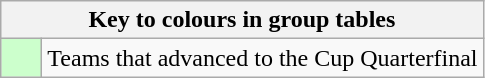<table class="wikitable" style="text-align: center;">
<tr>
<th colspan=2>Key to colours in group tables</th>
</tr>
<tr>
<td style="background:#cfc; width:20px;"></td>
<td align=left>Teams that advanced to the Cup Quarterfinal</td>
</tr>
</table>
